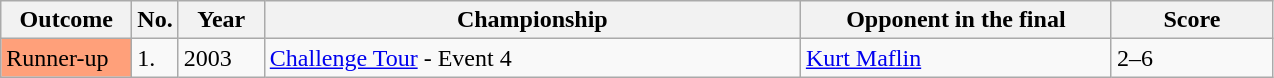<table class="sortable wikitable">
<tr>
<th width="80">Outcome</th>
<th width="20">No.</th>
<th width="50">Year</th>
<th style="width:350px;">Championship</th>
<th style="width:200px;">Opponent in the final</th>
<th style="width:100px;">Score</th>
</tr>
<tr>
<td style="background:#ffa07a;">Runner-up</td>
<td>1.</td>
<td>2003</td>
<td><a href='#'>Challenge Tour</a> - Event 4</td>
<td> <a href='#'>Kurt Maflin</a></td>
<td>2–6</td>
</tr>
</table>
